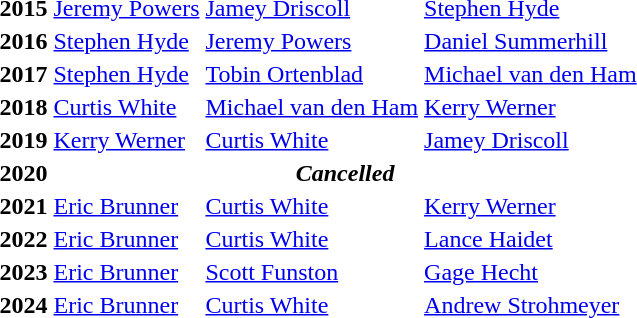<table>
<tr>
<th>2015</th>
<td> <a href='#'>Jeremy Powers</a></td>
<td> <a href='#'>Jamey Driscoll</a></td>
<td> <a href='#'>Stephen Hyde</a></td>
</tr>
<tr>
<th>2016</th>
<td> <a href='#'>Stephen Hyde</a></td>
<td> <a href='#'>Jeremy Powers</a></td>
<td> <a href='#'>Daniel Summerhill</a></td>
</tr>
<tr>
<th>2017</th>
<td> <a href='#'>Stephen Hyde</a></td>
<td> <a href='#'>Tobin Ortenblad</a></td>
<td> <a href='#'>Michael van den Ham</a></td>
</tr>
<tr>
<th>2018</th>
<td> <a href='#'>Curtis White</a></td>
<td> <a href='#'>Michael van den Ham</a></td>
<td> <a href='#'>Kerry Werner</a></td>
</tr>
<tr>
<th>2019</th>
<td> <a href='#'>Kerry Werner</a></td>
<td> <a href='#'>Curtis White</a></td>
<td> <a href='#'>Jamey Driscoll</a></td>
</tr>
<tr>
<th>2020</th>
<th colspan=3 align=center><em>Cancelled</em></th>
</tr>
<tr>
<th>2021</th>
<td> <a href='#'>Eric Brunner</a></td>
<td> <a href='#'>Curtis White</a></td>
<td> <a href='#'>Kerry Werner</a></td>
</tr>
<tr>
<th>2022</th>
<td> <a href='#'>Eric Brunner</a></td>
<td> <a href='#'>Curtis White</a></td>
<td> <a href='#'>Lance Haidet</a></td>
</tr>
<tr>
<th>2023</th>
<td> <a href='#'>Eric Brunner</a></td>
<td> <a href='#'>Scott Funston</a></td>
<td> <a href='#'>Gage Hecht</a></td>
</tr>
<tr>
<th>2024</th>
<td> <a href='#'>Eric Brunner</a></td>
<td> <a href='#'>Curtis White</a></td>
<td> <a href='#'>Andrew Strohmeyer</a></td>
</tr>
</table>
